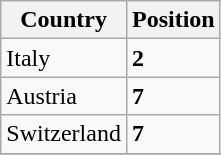<table class="wikitable">
<tr>
<th>Country</th>
<th>Position</th>
</tr>
<tr>
<td>Italy</td>
<td><strong>2</strong> </td>
</tr>
<tr>
<td>Austria</td>
<td><strong>7</strong> </td>
</tr>
<tr>
<td>Switzerland</td>
<td><strong>7</strong> </td>
</tr>
<tr>
</tr>
</table>
